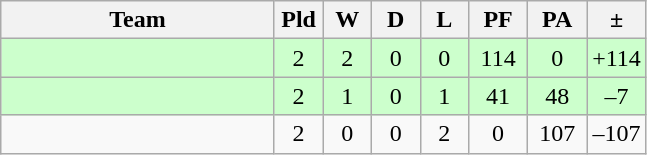<table class="wikitable" style="text-align:center;">
<tr>
<th width=175>Team</th>
<th width=25 abbr="Played">Pld</th>
<th width=25 abbr="Won">W</th>
<th width=25 abbr="Drawn">D</th>
<th width=25 abbr="Lost">L</th>
<th width=32 abbr="Points for">PF</th>
<th width=32 abbr="Points against">PA</th>
<th width=32 abbr="Points difference">±</th>
</tr>
<tr bgcolor=ccffcc>
<td align=left></td>
<td>2</td>
<td>2</td>
<td>0</td>
<td>0</td>
<td>114</td>
<td>0</td>
<td>+114</td>
</tr>
<tr bgcolor=ccffcc>
<td align=left></td>
<td>2</td>
<td>1</td>
<td>0</td>
<td>1</td>
<td>41</td>
<td>48</td>
<td>–7</td>
</tr>
<tr>
<td align=left></td>
<td>2</td>
<td>0</td>
<td>0</td>
<td>2</td>
<td>0</td>
<td>107</td>
<td>–107</td>
</tr>
</table>
